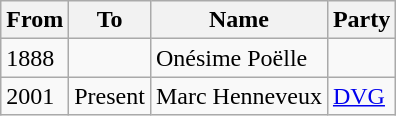<table class="wikitable">
<tr>
<th>From</th>
<th>To</th>
<th>Name</th>
<th>Party</th>
</tr>
<tr>
<td>1888</td>
<td></td>
<td>Onésime Poëlle</td>
<td></td>
</tr>
<tr>
<td>2001</td>
<td>Present</td>
<td>Marc Henneveux</td>
<td><a href='#'>DVG</a></td>
</tr>
</table>
